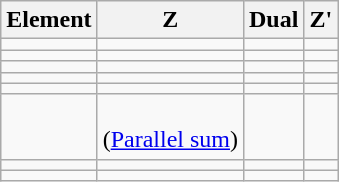<table class="wikitable" style="text-align:center;">
<tr>
<th>Element</th>
<th>Z</th>
<th>Dual</th>
<th>Z'</th>
</tr>
<tr>
<td></td>
<td></td>
<td></td>
<td></td>
</tr>
<tr>
<td></td>
<td></td>
<td></td>
<td></td>
</tr>
<tr>
<td></td>
<td></td>
<td></td>
<td></td>
</tr>
<tr>
<td></td>
<td></td>
<td></td>
<td></td>
</tr>
<tr>
<td></td>
<td></td>
<td></td>
<td></td>
</tr>
<tr>
<td></td>
<td><br>(<a href='#'>Parallel sum</a>)</td>
<td></td>
<td></td>
</tr>
<tr>
<td></td>
<td></td>
<td></td>
<td></td>
</tr>
<tr>
<td></td>
<td></td>
<td></td>
<td></td>
</tr>
</table>
